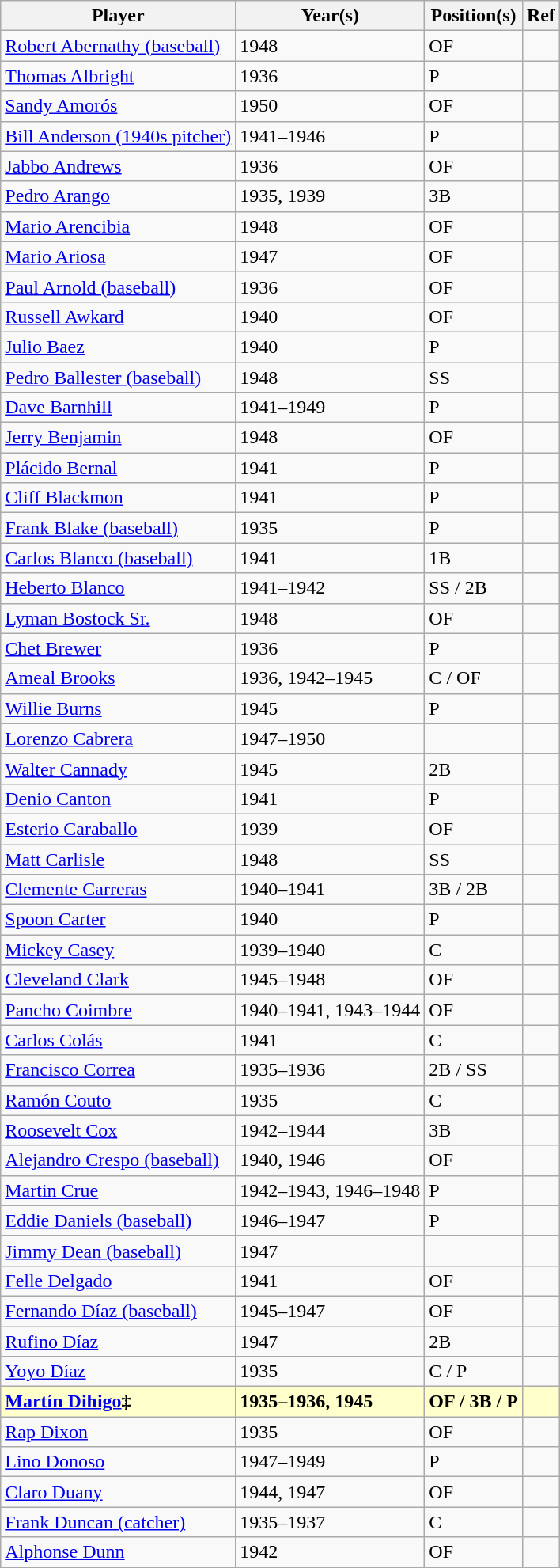<table class="wikitable">
<tr>
<th>Player</th>
<th>Year(s)</th>
<th>Position(s)</th>
<th>Ref</th>
</tr>
<tr>
<td><a href='#'>Robert Abernathy (baseball)</a></td>
<td>1948</td>
<td>OF</td>
<td></td>
</tr>
<tr>
<td><a href='#'>Thomas Albright</a></td>
<td>1936</td>
<td>P</td>
<td></td>
</tr>
<tr>
<td><a href='#'>Sandy Amorós</a></td>
<td>1950</td>
<td>OF</td>
<td></td>
</tr>
<tr>
<td><a href='#'>Bill Anderson (1940s pitcher)</a></td>
<td>1941–1946</td>
<td>P</td>
<td></td>
</tr>
<tr>
<td><a href='#'>Jabbo Andrews</a></td>
<td>1936</td>
<td>OF</td>
<td></td>
</tr>
<tr>
<td><a href='#'>Pedro Arango</a></td>
<td>1935, 1939</td>
<td>3B</td>
<td></td>
</tr>
<tr>
<td><a href='#'>Mario Arencibia</a></td>
<td>1948</td>
<td>OF</td>
<td></td>
</tr>
<tr>
<td><a href='#'>Mario Ariosa</a></td>
<td>1947</td>
<td>OF</td>
<td></td>
</tr>
<tr>
<td><a href='#'>Paul Arnold (baseball)</a></td>
<td>1936</td>
<td>OF</td>
<td></td>
</tr>
<tr>
<td><a href='#'>Russell Awkard</a></td>
<td>1940</td>
<td>OF</td>
<td></td>
</tr>
<tr>
<td><a href='#'>Julio Baez</a></td>
<td>1940</td>
<td>P</td>
<td></td>
</tr>
<tr>
<td><a href='#'>Pedro Ballester (baseball)</a></td>
<td>1948</td>
<td>SS</td>
<td></td>
</tr>
<tr>
<td><a href='#'>Dave Barnhill</a></td>
<td>1941–1949</td>
<td>P</td>
<td></td>
</tr>
<tr>
<td><a href='#'>Jerry Benjamin</a></td>
<td>1948</td>
<td>OF</td>
<td></td>
</tr>
<tr>
<td><a href='#'>Plácido Bernal</a></td>
<td>1941</td>
<td>P</td>
<td></td>
</tr>
<tr>
<td><a href='#'>Cliff Blackmon</a></td>
<td>1941</td>
<td>P</td>
<td></td>
</tr>
<tr>
<td><a href='#'>Frank Blake (baseball)</a></td>
<td>1935</td>
<td>P</td>
<td></td>
</tr>
<tr>
<td><a href='#'>Carlos Blanco (baseball)</a></td>
<td>1941</td>
<td>1B</td>
<td></td>
</tr>
<tr>
<td><a href='#'>Heberto Blanco</a></td>
<td>1941–1942</td>
<td>SS / 2B</td>
<td></td>
</tr>
<tr>
<td><a href='#'>Lyman Bostock Sr.</a></td>
<td>1948</td>
<td>OF</td>
<td></td>
</tr>
<tr>
<td><a href='#'>Chet Brewer</a></td>
<td>1936</td>
<td>P</td>
<td></td>
</tr>
<tr>
<td><a href='#'>Ameal Brooks</a></td>
<td>1936, 1942–1945</td>
<td>C / OF</td>
<td></td>
</tr>
<tr>
<td><a href='#'>Willie Burns</a></td>
<td>1945</td>
<td>P</td>
<td></td>
</tr>
<tr>
<td><a href='#'>Lorenzo Cabrera</a></td>
<td>1947–1950</td>
<td></td>
<td></td>
</tr>
<tr>
<td><a href='#'>Walter Cannady</a></td>
<td>1945</td>
<td>2B</td>
<td></td>
</tr>
<tr>
<td><a href='#'>Denio Canton</a></td>
<td>1941</td>
<td>P</td>
<td></td>
</tr>
<tr>
<td><a href='#'>Esterio Caraballo</a></td>
<td>1939</td>
<td>OF</td>
<td></td>
</tr>
<tr>
<td><a href='#'>Matt Carlisle</a></td>
<td>1948</td>
<td>SS</td>
<td></td>
</tr>
<tr>
<td><a href='#'>Clemente Carreras</a></td>
<td>1940–1941</td>
<td>3B / 2B</td>
<td></td>
</tr>
<tr>
<td><a href='#'>Spoon Carter</a></td>
<td>1940</td>
<td>P</td>
<td></td>
</tr>
<tr>
<td><a href='#'>Mickey Casey</a></td>
<td>1939–1940</td>
<td>C</td>
<td></td>
</tr>
<tr>
<td><a href='#'>Cleveland Clark</a></td>
<td>1945–1948</td>
<td>OF</td>
<td></td>
</tr>
<tr>
<td><a href='#'>Pancho Coimbre</a></td>
<td>1940–1941, 1943–1944</td>
<td>OF</td>
<td></td>
</tr>
<tr>
<td><a href='#'>Carlos Colás</a></td>
<td>1941</td>
<td>C</td>
<td></td>
</tr>
<tr>
<td><a href='#'>Francisco Correa</a></td>
<td>1935–1936</td>
<td>2B / SS</td>
<td></td>
</tr>
<tr>
<td><a href='#'>Ramón Couto</a></td>
<td>1935</td>
<td>C</td>
<td></td>
</tr>
<tr>
<td><a href='#'>Roosevelt Cox</a></td>
<td>1942–1944</td>
<td>3B</td>
<td></td>
</tr>
<tr>
<td><a href='#'>Alejandro Crespo (baseball)</a></td>
<td>1940, 1946</td>
<td>OF</td>
<td></td>
</tr>
<tr>
<td><a href='#'>Martin Crue</a></td>
<td>1942–1943, 1946–1948</td>
<td>P</td>
<td></td>
</tr>
<tr>
<td><a href='#'>Eddie Daniels (baseball)</a></td>
<td>1946–1947</td>
<td>P</td>
<td></td>
</tr>
<tr>
<td><a href='#'>Jimmy Dean (baseball)</a></td>
<td>1947</td>
<td></td>
<td></td>
</tr>
<tr>
<td><a href='#'>Felle Delgado</a></td>
<td>1941</td>
<td>OF</td>
<td></td>
</tr>
<tr>
<td><a href='#'>Fernando Díaz (baseball)</a></td>
<td>1945–1947</td>
<td>OF</td>
<td></td>
</tr>
<tr>
<td><a href='#'>Rufino Díaz</a></td>
<td>1947</td>
<td>2B</td>
<td></td>
</tr>
<tr>
<td><a href='#'>Yoyo Díaz</a></td>
<td>1935</td>
<td>C / P</td>
<td></td>
</tr>
<tr style="background:#FFFFCC;">
<td><strong><a href='#'>Martín Dihigo</a>‡</strong></td>
<td><strong>1935–1936, 1945</strong></td>
<td><strong>OF / 3B / P</strong></td>
<td><strong></strong></td>
</tr>
<tr>
<td><a href='#'>Rap Dixon</a></td>
<td>1935</td>
<td>OF</td>
<td></td>
</tr>
<tr>
<td><a href='#'>Lino Donoso</a></td>
<td>1947–1949</td>
<td>P</td>
<td></td>
</tr>
<tr>
<td><a href='#'>Claro Duany</a></td>
<td>1944, 1947</td>
<td>OF</td>
<td></td>
</tr>
<tr>
<td><a href='#'>Frank Duncan (catcher)</a></td>
<td>1935–1937</td>
<td>C</td>
<td></td>
</tr>
<tr>
<td><a href='#'>Alphonse Dunn</a></td>
<td>1942</td>
<td>OF</td>
<td></td>
</tr>
</table>
